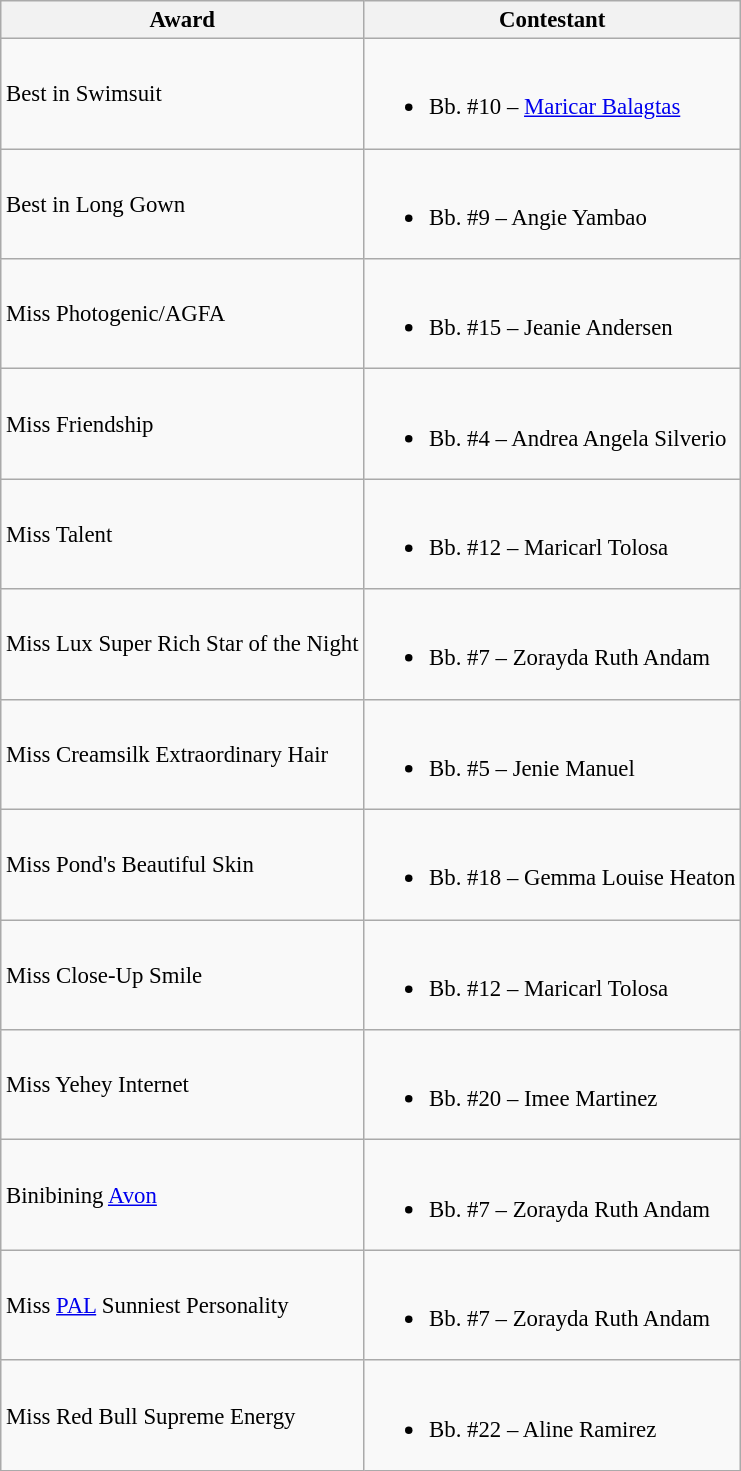<table class="wikitable sortable" style="font-size: 95%;">
<tr>
<th>Award</th>
<th>Contestant</th>
</tr>
<tr>
<td>Best in Swimsuit</td>
<td><br><ul><li>Bb. #10 – <a href='#'>Maricar Balagtas</a></li></ul></td>
</tr>
<tr>
<td>Best in Long Gown</td>
<td><br><ul><li>Bb. #9 – Angie Yambao</li></ul></td>
</tr>
<tr>
<td>Miss Photogenic/AGFA</td>
<td><br><ul><li>Bb. #15 – Jeanie Andersen</li></ul></td>
</tr>
<tr>
<td>Miss Friendship</td>
<td><br><ul><li>Bb. #4 – Andrea Angela Silverio</li></ul></td>
</tr>
<tr>
<td>Miss Talent</td>
<td><br><ul><li>Bb. #12 – Maricarl Tolosa</li></ul></td>
</tr>
<tr>
<td>Miss Lux Super Rich Star of the Night</td>
<td><br><ul><li>Bb. #7 – Zorayda Ruth Andam</li></ul></td>
</tr>
<tr>
<td>Miss Creamsilk Extraordinary Hair</td>
<td><br><ul><li>Bb. #5 – Jenie Manuel</li></ul></td>
</tr>
<tr>
<td>Miss Pond's Beautiful Skin</td>
<td><br><ul><li>Bb. #18 – Gemma Louise Heaton</li></ul></td>
</tr>
<tr>
<td>Miss Close-Up Smile</td>
<td><br><ul><li>Bb. #12 – Maricarl Tolosa</li></ul></td>
</tr>
<tr>
<td>Miss Yehey Internet</td>
<td><br><ul><li>Bb. #20 – Imee Martinez</li></ul></td>
</tr>
<tr>
<td>Binibining <a href='#'>Avon</a></td>
<td><br><ul><li>Bb. #7 – Zorayda Ruth Andam</li></ul></td>
</tr>
<tr>
<td>Miss <a href='#'>PAL</a> Sunniest Personality</td>
<td><br><ul><li>Bb. #7 – Zorayda Ruth Andam</li></ul></td>
</tr>
<tr>
<td>Miss Red Bull Supreme Energy</td>
<td><br><ul><li>Bb. #22 – Aline Ramirez</li></ul></td>
</tr>
</table>
